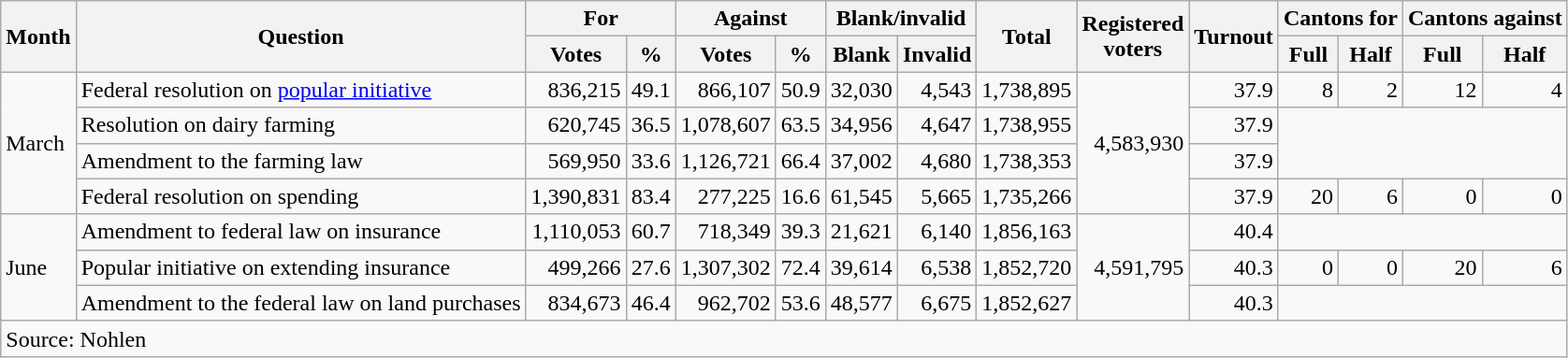<table class=wikitable style=text-align:right>
<tr>
<th rowspan=2>Month</th>
<th rowspan=2>Question</th>
<th colspan=2>For</th>
<th colspan=2>Against</th>
<th colspan=2>Blank/invalid</th>
<th rowspan=2>Total</th>
<th rowspan=2>Registered<br>voters</th>
<th rowspan=2>Turnout</th>
<th colspan=2>Cantons for</th>
<th colspan=2>Cantons against</th>
</tr>
<tr>
<th>Votes</th>
<th>%</th>
<th>Votes</th>
<th>%</th>
<th>Blank</th>
<th>Invalid</th>
<th>Full</th>
<th>Half</th>
<th>Full</th>
<th>Half</th>
</tr>
<tr>
<td align=left rowspan=4>March</td>
<td align=left>Federal resolution on <a href='#'>popular initiative</a></td>
<td>836,215</td>
<td>49.1</td>
<td>866,107</td>
<td>50.9</td>
<td>32,030</td>
<td>4,543</td>
<td>1,738,895</td>
<td rowspan=4>4,583,930</td>
<td>37.9</td>
<td>8</td>
<td>2</td>
<td>12</td>
<td>4</td>
</tr>
<tr>
<td align=left>Resolution on dairy farming</td>
<td>620,745</td>
<td>36.5</td>
<td>1,078,607</td>
<td>63.5</td>
<td>34,956</td>
<td>4,647</td>
<td>1,738,955</td>
<td>37.9</td>
<td colspan=4 rowspan=2></td>
</tr>
<tr>
<td align=left>Amendment to the farming law</td>
<td>569,950</td>
<td>33.6</td>
<td>1,126,721</td>
<td>66.4</td>
<td>37,002</td>
<td>4,680</td>
<td>1,738,353</td>
<td>37.9</td>
</tr>
<tr>
<td align=left>Federal resolution on spending</td>
<td>1,390,831</td>
<td>83.4</td>
<td>277,225</td>
<td>16.6</td>
<td>61,545</td>
<td>5,665</td>
<td>1,735,266</td>
<td>37.9</td>
<td>20</td>
<td>6</td>
<td>0</td>
<td>0</td>
</tr>
<tr>
<td align=left rowspan=3>June</td>
<td align=left>Amendment to federal law on insurance</td>
<td>1,110,053</td>
<td>60.7</td>
<td>718,349</td>
<td>39.3</td>
<td>21,621</td>
<td>6,140</td>
<td>1,856,163</td>
<td rowspan=3>4,591,795</td>
<td>40.4</td>
<td colspan=4></td>
</tr>
<tr>
<td align=left>Popular initiative on extending insurance</td>
<td>499,266</td>
<td>27.6</td>
<td>1,307,302</td>
<td>72.4</td>
<td>39,614</td>
<td>6,538</td>
<td>1,852,720</td>
<td>40.3</td>
<td>0</td>
<td>0</td>
<td>20</td>
<td>6</td>
</tr>
<tr>
<td align=left>Amendment to the federal law on land purchases</td>
<td>834,673</td>
<td>46.4</td>
<td>962,702</td>
<td>53.6</td>
<td>48,577</td>
<td>6,675</td>
<td>1,852,627</td>
<td>40.3</td>
<td colspan=4></td>
</tr>
<tr>
<td align=left colspan=15>Source: Nohlen</td>
</tr>
</table>
